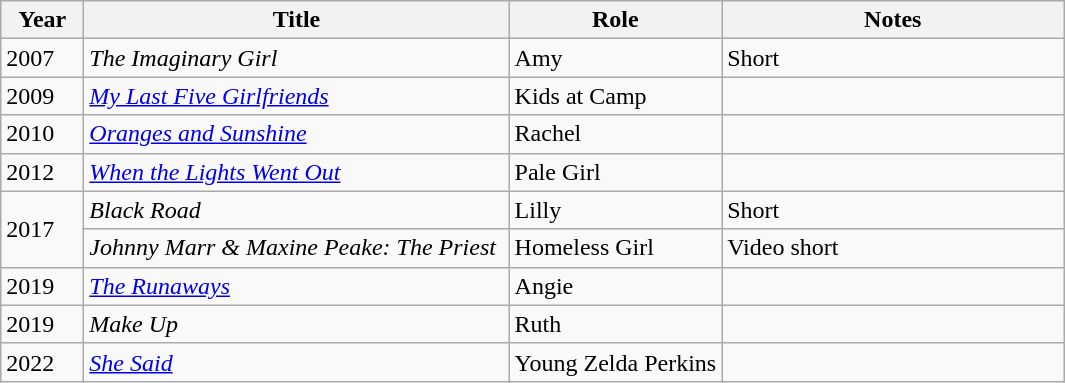<table class="wikitable">
<tr>
<th style="width:3em;">Year</th>
<th style="width:40%;">Title</th>
<th style="width:20%;">Role</th>
<th>Notes</th>
</tr>
<tr>
<td>2007</td>
<td><em>The Imaginary Girl</em></td>
<td>Amy</td>
<td>Short</td>
</tr>
<tr>
<td>2009</td>
<td><em><a href='#'>My Last Five Girlfriends</a></em></td>
<td>Kids at Camp</td>
<td></td>
</tr>
<tr>
<td>2010</td>
<td><em><a href='#'>Oranges and Sunshine</a></em></td>
<td>Rachel</td>
<td></td>
</tr>
<tr>
<td>2012</td>
<td><em><a href='#'>When the Lights Went Out</a></em></td>
<td>Pale Girl</td>
<td></td>
</tr>
<tr>
<td rowspan="2">2017</td>
<td><em>Black Road</em></td>
<td>Lilly</td>
<td>Short</td>
</tr>
<tr>
<td><em>Johnny Marr & Maxine Peake: The Priest</em></td>
<td>Homeless Girl</td>
<td>Video short</td>
</tr>
<tr>
<td>2019</td>
<td><em><a href='#'>The Runaways</a></em></td>
<td>Angie</td>
<td></td>
</tr>
<tr>
<td>2019</td>
<td><em>Make Up</em></td>
<td>Ruth</td>
<td></td>
</tr>
<tr>
<td>2022</td>
<td><em><a href='#'>She Said</a></em></td>
<td>Young Zelda Perkins</td>
<td></td>
</tr>
</table>
